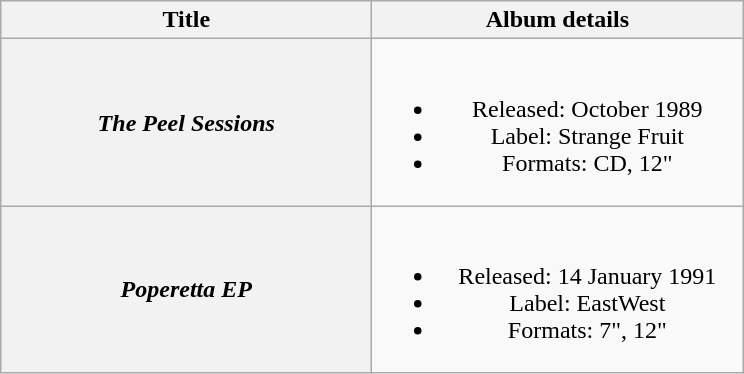<table class="wikitable plainrowheaders" style="text-align:center;">
<tr>
<th scope="col" style="width:15em;">Title</th>
<th scope="col" style="width:15em;">Album details</th>
</tr>
<tr>
<th scope="row"><em>The Peel Sessions</em></th>
<td><br><ul><li>Released: October 1989</li><li>Label: Strange Fruit</li><li>Formats: CD, 12"</li></ul></td>
</tr>
<tr>
<th scope="row"><em>Poperetta EP</em></th>
<td><br><ul><li>Released: 14 January 1991</li><li>Label: EastWest</li><li>Formats: 7", 12"</li></ul></td>
</tr>
</table>
